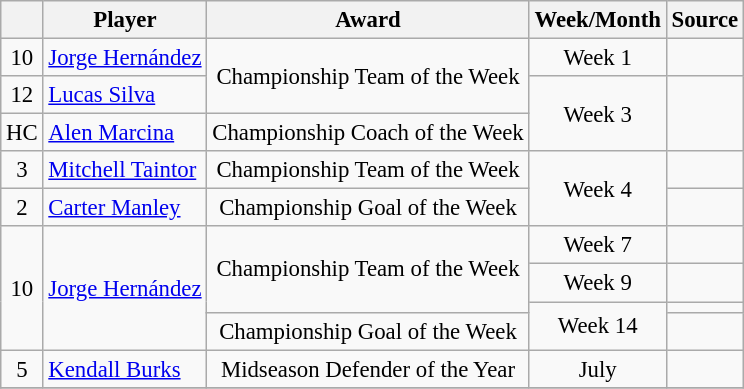<table class="wikitable sortable" style="text-align:left; font-size:95%;">
<tr>
<th></th>
<th>Player</th>
<th>Award</th>
<th>Week/Month</th>
<th>Source</th>
</tr>
<tr>
<td align=center>10</td>
<td> <a href='#'>Jorge Hernández</a></td>
<td rowspan=2 align=center>Championship Team of the Week</td>
<td style="text-align:center;">Week 1</td>
<td align=center></td>
</tr>
<tr>
<td align=center>12</td>
<td> <a href='#'>Lucas Silva</a></td>
<td rowspan=2 style="text-align:center;">Week 3</td>
<td rowspan=2  align=center></td>
</tr>
<tr>
<td align=center>HC</td>
<td> <a href='#'>Alen Marcina</a></td>
<td align=center>Championship Coach of the Week</td>
</tr>
<tr>
<td align=center>3</td>
<td> <a href='#'>Mitchell Taintor</a></td>
<td align=center>Championship Team of the Week</td>
<td rowspan=2 style="text-align:center;">Week 4</td>
<td align=center></td>
</tr>
<tr>
<td align=center>2</td>
<td> <a href='#'>Carter Manley</a></td>
<td align=center>Championship Goal of the Week</td>
<td align=center></td>
</tr>
<tr>
<td rowspan=4 align=center>10</td>
<td rowspan=4> <a href='#'>Jorge Hernández</a></td>
<td rowspan=3 align=center>Championship Team of the Week</td>
<td style="text-align:center;">Week 7</td>
<td align=center></td>
</tr>
<tr>
<td style="text-align:center;">Week 9</td>
<td align=center></td>
</tr>
<tr>
<td rowspan=2 style="text-align:center;">Week 14</td>
<td align=center></td>
</tr>
<tr>
<td align=center>Championship Goal of the Week</td>
<td align=center></td>
</tr>
<tr>
<td align=center>5</td>
<td> <a href='#'>Kendall Burks</a></td>
<td align=center>Midseason Defender of the Year</td>
<td style="text-align:center;">July</td>
<td align=center></td>
</tr>
<tr>
</tr>
</table>
